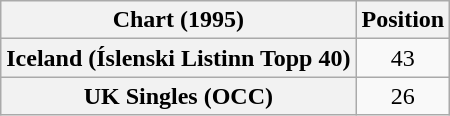<table class="wikitable plainrowheaders sortable" style="text-align:center;">
<tr>
<th scope="col">Chart (1995)</th>
<th scope="col">Position</th>
</tr>
<tr>
<th scope="row">Iceland (Íslenski Listinn Topp 40)</th>
<td align="center">43</td>
</tr>
<tr>
<th scope="row">UK Singles (OCC)</th>
<td align="center">26</td>
</tr>
</table>
